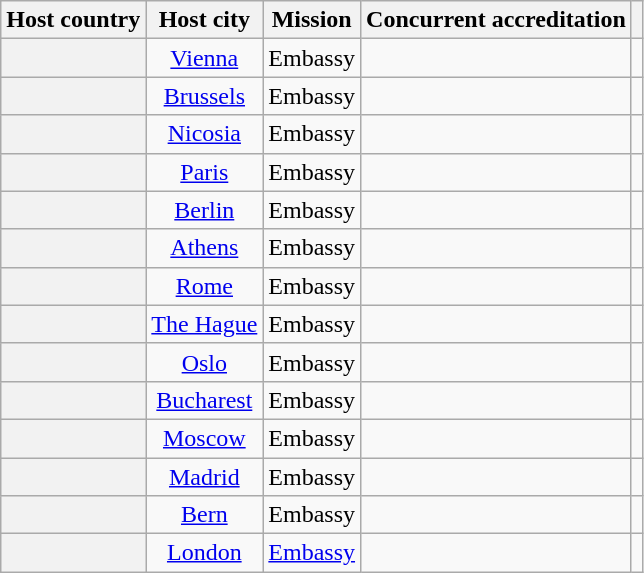<table class="wikitable plainrowheaders" style="text-align:center;">
<tr>
<th scope="col">Host country</th>
<th scope="col">Host city</th>
<th scope="col">Mission</th>
<th scope="col">Concurrent accreditation</th>
<th scope="col"></th>
</tr>
<tr>
<th scope="row"></th>
<td><a href='#'>Vienna</a></td>
<td>Embassy</td>
<td></td>
<td></td>
</tr>
<tr>
<th scope="row"></th>
<td><a href='#'>Brussels</a></td>
<td>Embassy</td>
<td></td>
<td></td>
</tr>
<tr>
<th scope="row"></th>
<td><a href='#'>Nicosia</a></td>
<td>Embassy</td>
<td></td>
<td></td>
</tr>
<tr>
<th scope="row"></th>
<td><a href='#'>Paris</a></td>
<td>Embassy</td>
<td></td>
<td></td>
</tr>
<tr>
<th scope="row"></th>
<td><a href='#'>Berlin</a></td>
<td>Embassy</td>
<td></td>
<td></td>
</tr>
<tr>
<th scope="row"></th>
<td><a href='#'>Athens</a></td>
<td>Embassy</td>
<td></td>
<td></td>
</tr>
<tr>
<th scope="row"></th>
<td><a href='#'>Rome</a></td>
<td>Embassy</td>
<td></td>
<td></td>
</tr>
<tr>
<th scope="row"></th>
<td><a href='#'>The Hague</a></td>
<td>Embassy</td>
<td></td>
<td></td>
</tr>
<tr>
<th scope="row"></th>
<td><a href='#'>Oslo</a></td>
<td>Embassy</td>
<td></td>
<td></td>
</tr>
<tr>
<th scope="row"></th>
<td><a href='#'>Bucharest</a></td>
<td>Embassy</td>
<td></td>
<td></td>
</tr>
<tr>
<th scope="row"></th>
<td><a href='#'>Moscow</a></td>
<td>Embassy</td>
<td></td>
<td></td>
</tr>
<tr>
<th scope="row"></th>
<td><a href='#'>Madrid</a></td>
<td>Embassy</td>
<td></td>
<td></td>
</tr>
<tr>
<th scope="row"></th>
<td><a href='#'>Bern</a></td>
<td>Embassy</td>
<td></td>
<td></td>
</tr>
<tr>
<th scope="row"></th>
<td><a href='#'>London</a></td>
<td><a href='#'>Embassy</a></td>
<td></td>
<td></td>
</tr>
</table>
